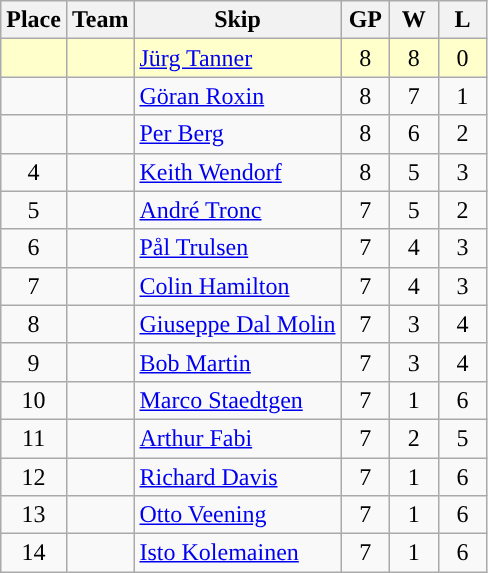<table class="wikitable" style="text-align:center;">
<tr>
<th>Place</th>
<th>Team</th>
<th>Skip</th>
<th width="25">GP</th>
<th width="25">W</th>
<th width="25">L</th>
</tr>
<tr bgcolor="#ffffcc">
<td></td>
<td align=left></td>
<td align=left><a href='#'>Jürg Tanner</a></td>
<td>8</td>
<td>8</td>
<td>0</td>
</tr>
<tr>
<td></td>
<td align=left></td>
<td align=left><a href='#'>Göran Roxin</a></td>
<td>8</td>
<td>7</td>
<td>1</td>
</tr>
<tr>
<td></td>
<td align=left></td>
<td align=left><a href='#'>Per Berg</a></td>
<td>8</td>
<td>6</td>
<td>2</td>
</tr>
<tr>
<td>4</td>
<td align=left></td>
<td align=left><a href='#'>Keith Wendorf</a></td>
<td>8</td>
<td>5</td>
<td>3</td>
</tr>
<tr>
<td>5</td>
<td align=left></td>
<td align=left><a href='#'>André Tronc</a></td>
<td>7</td>
<td>5</td>
<td>2</td>
</tr>
<tr>
<td>6</td>
<td align=left></td>
<td align=left><a href='#'>Pål Trulsen</a></td>
<td>7</td>
<td>4</td>
<td>3</td>
</tr>
<tr>
<td>7</td>
<td align=left></td>
<td align=left><a href='#'>Colin Hamilton</a></td>
<td>7</td>
<td>4</td>
<td>3</td>
</tr>
<tr>
<td>8</td>
<td align=left></td>
<td align=left><a href='#'>Giuseppe Dal Molin</a></td>
<td>7</td>
<td>3</td>
<td>4</td>
</tr>
<tr>
<td>9</td>
<td align=left></td>
<td align=left><a href='#'>Bob Martin</a></td>
<td>7</td>
<td>3</td>
<td>4</td>
</tr>
<tr>
<td>10</td>
<td align=left></td>
<td align=left><a href='#'>Marco Staedtgen</a></td>
<td>7</td>
<td>1</td>
<td>6</td>
</tr>
<tr>
<td>11</td>
<td align=left></td>
<td align=left><a href='#'>Arthur Fabi</a></td>
<td>7</td>
<td>2</td>
<td>5</td>
</tr>
<tr>
<td>12</td>
<td align=left></td>
<td align=left><a href='#'>Richard Davis</a></td>
<td>7</td>
<td>1</td>
<td>6</td>
</tr>
<tr>
<td>13</td>
<td align=left></td>
<td align=left><a href='#'>Otto Veening</a></td>
<td>7</td>
<td>1</td>
<td>6</td>
</tr>
<tr>
<td>14</td>
<td align=left></td>
<td align=left><a href='#'>Isto Kolemainen</a></td>
<td>7</td>
<td>1</td>
<td>6</td>
</tr>
</table>
